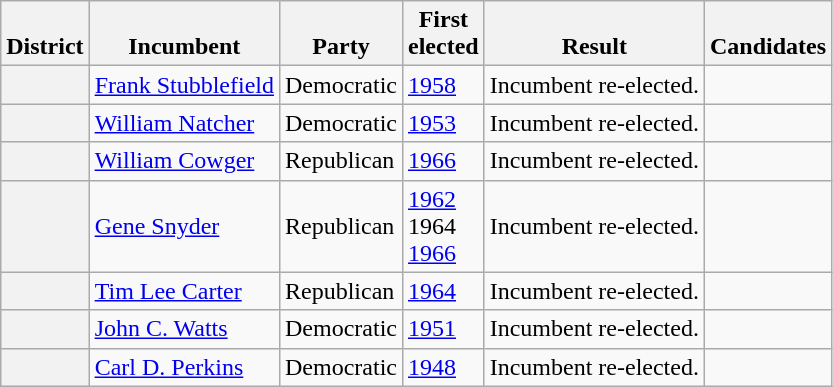<table class=wikitable>
<tr valign=bottom>
<th>District</th>
<th>Incumbent</th>
<th>Party</th>
<th>First<br>elected</th>
<th>Result</th>
<th>Candidates</th>
</tr>
<tr>
<th></th>
<td><a href='#'>Frank Stubblefield</a></td>
<td>Democratic</td>
<td><a href='#'>1958</a></td>
<td>Incumbent re-elected.</td>
<td nowrap></td>
</tr>
<tr>
<th></th>
<td><a href='#'>William Natcher</a></td>
<td>Democratic</td>
<td><a href='#'>1953 </a></td>
<td>Incumbent re-elected.</td>
<td nowrap></td>
</tr>
<tr>
<th></th>
<td><a href='#'>William Cowger</a></td>
<td>Republican</td>
<td><a href='#'>1966</a></td>
<td>Incumbent re-elected.</td>
<td nowrap></td>
</tr>
<tr>
<th></th>
<td><a href='#'>Gene Snyder</a></td>
<td>Republican</td>
<td><a href='#'>1962</a><br>1964 <br><a href='#'>1966</a></td>
<td>Incumbent re-elected.</td>
<td nowrap></td>
</tr>
<tr>
<th></th>
<td><a href='#'>Tim Lee Carter</a></td>
<td>Republican</td>
<td><a href='#'>1964</a></td>
<td>Incumbent re-elected.</td>
<td nowrap></td>
</tr>
<tr>
<th></th>
<td><a href='#'>John C. Watts</a></td>
<td>Democratic</td>
<td><a href='#'>1951</a></td>
<td>Incumbent re-elected.</td>
<td nowrap></td>
</tr>
<tr>
<th></th>
<td><a href='#'>Carl D. Perkins</a></td>
<td>Democratic</td>
<td><a href='#'>1948</a></td>
<td>Incumbent re-elected.</td>
<td nowrap></td>
</tr>
</table>
